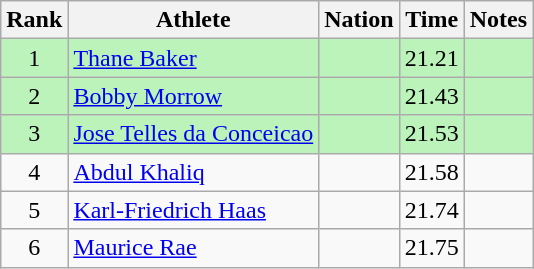<table class="wikitable sortable" style="text-align:center">
<tr>
<th>Rank</th>
<th>Athlete</th>
<th>Nation</th>
<th>Time</th>
<th>Notes</th>
</tr>
<tr bgcolor=bbf3bb>
<td>1</td>
<td align=left><a href='#'>Thane Baker</a></td>
<td align=left></td>
<td>21.21</td>
<td></td>
</tr>
<tr bgcolor=bbf3bb>
<td>2</td>
<td align=left><a href='#'>Bobby Morrow</a></td>
<td align=left></td>
<td>21.43</td>
<td></td>
</tr>
<tr bgcolor=bbf3bb>
<td>3</td>
<td align=left><a href='#'>Jose Telles da Conceicao</a></td>
<td align=left></td>
<td>21.53</td>
<td></td>
</tr>
<tr>
<td>4</td>
<td align=left><a href='#'>Abdul Khaliq</a></td>
<td align=left></td>
<td>21.58</td>
<td></td>
</tr>
<tr>
<td>5</td>
<td align=left><a href='#'>Karl-Friedrich Haas</a></td>
<td align=left></td>
<td>21.74</td>
<td></td>
</tr>
<tr>
<td>6</td>
<td align=left><a href='#'>Maurice Rae</a></td>
<td align=left></td>
<td>21.75</td>
<td></td>
</tr>
</table>
